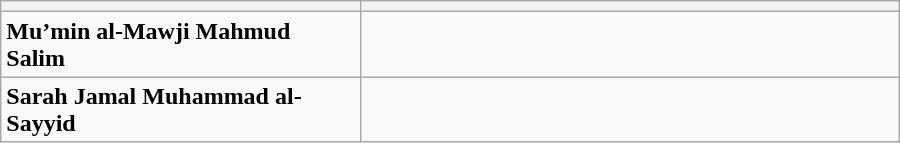<table class="wikitable" border="1" align="center" width="600px">
<tr>
<th width="40%"></th>
<th width="60%"></th>
</tr>
<tr>
<td><strong>Mu’min al-Mawji Mahmud Salim</strong></td>
<td></td>
</tr>
<tr>
<td><strong>Sarah Jamal Muhammad al-Sayyid</strong></td>
<td></td>
</tr>
</table>
